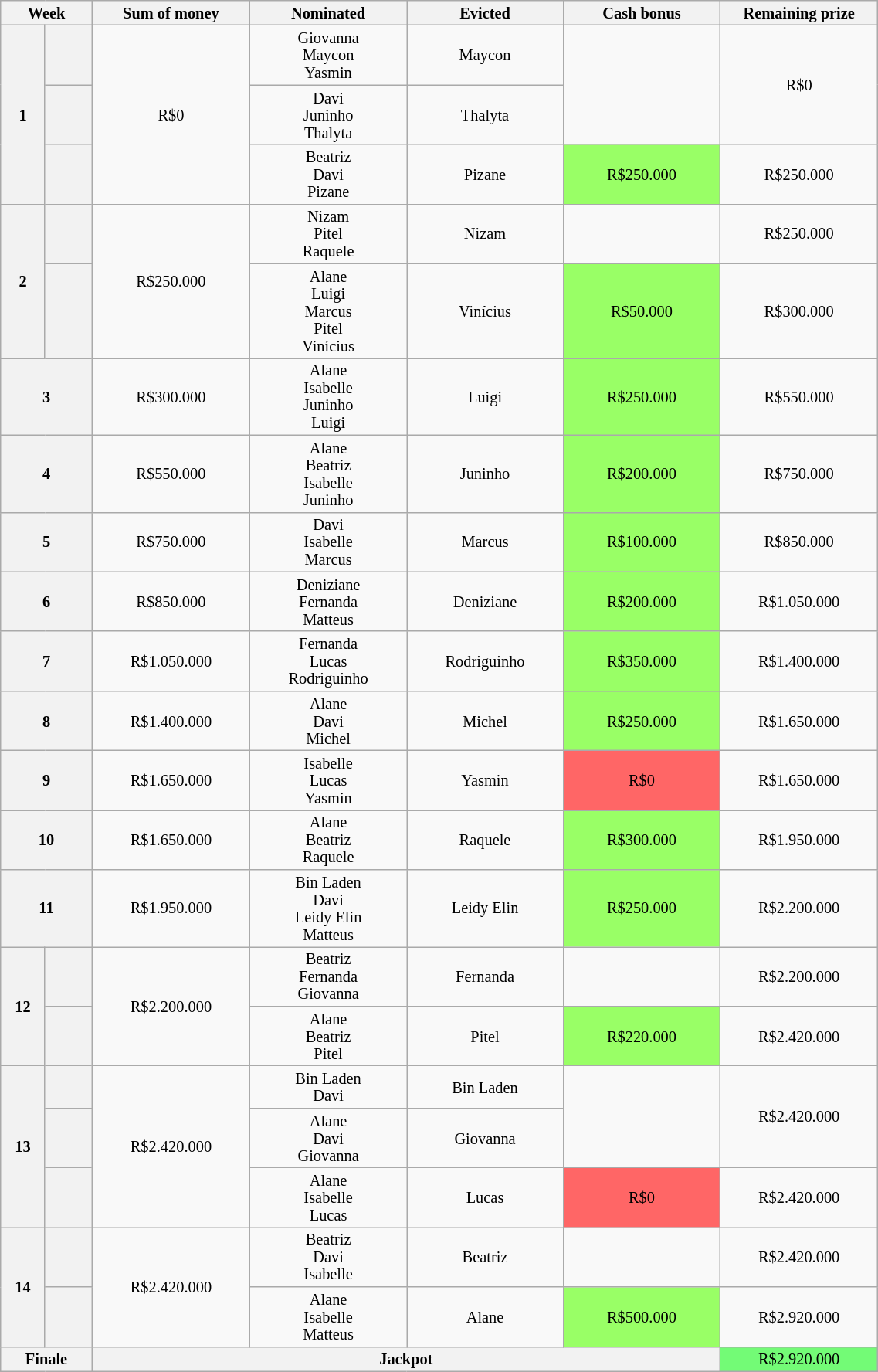<table class="wikitable" style="text-align:center; font-size:85%; width:60%; line-height:15px;">
<tr>
<th width="05.0%" colspan=2>Week</th>
<th width="10.0%">Sum of money</th>
<th width="10.0%">Nominated</th>
<th width="10.0%">Evicted</th>
<th width="10.0%">Cash bonus</th>
<th width="10.0%">Remaining prize</th>
</tr>
<tr>
<th width="2.0%" rowspan=3>1</th>
<th width="3.0%"></th>
<td rowspan=3>R$0</td>
<td>Giovanna<br>Maycon<br>Yasmin</td>
<td>Maycon</td>
<td rowspan=2></td>
<td rowspan=2>R$0</td>
</tr>
<tr>
<th></th>
<td>Davi<br>Juninho<br>Thalyta</td>
<td>Thalyta</td>
</tr>
<tr>
<th></th>
<td>Beatriz<br>Davi<br>Pizane</td>
<td>Pizane</td>
<td bgcolor=99FF66>R$250.000</td>
<td>R$250.000</td>
</tr>
<tr>
<th rowspan=2>2</th>
<th></th>
<td rowspan=2>R$250.000</td>
<td>Nizam<br>Pitel<br>Raquele</td>
<td>Nizam</td>
<td></td>
<td>R$250.000</td>
</tr>
<tr>
<th></th>
<td>Alane<br>Luigi<br>Marcus<br>Pitel<br>Vinícius</td>
<td>Vinícius</td>
<td bgcolor=99FF66>R$50.000</td>
<td>R$300.000</td>
</tr>
<tr>
<th colspan=2>3</th>
<td>R$300.000</td>
<td>Alane<br>Isabelle<br>Juninho<br>Luigi</td>
<td>Luigi</td>
<td bgcolor=99FF66>R$250.000</td>
<td>R$550.000</td>
</tr>
<tr>
<th colspan=2>4</th>
<td>R$550.000</td>
<td>Alane<br>Beatriz<br>Isabelle<br>Juninho</td>
<td>Juninho</td>
<td bgcolor=99FF66>R$200.000</td>
<td>R$750.000</td>
</tr>
<tr>
<th colspan=2>5</th>
<td>R$750.000</td>
<td>Davi<br>Isabelle<br>Marcus</td>
<td>Marcus</td>
<td bgcolor=99FF66>R$100.000</td>
<td>R$850.000</td>
</tr>
<tr>
<th colspan=2>6</th>
<td>R$850.000</td>
<td>Deniziane<br>Fernanda<br>Matteus</td>
<td>Deniziane</td>
<td bgcolor=99FF66>R$200.000</td>
<td>R$1.050.000</td>
</tr>
<tr>
<th colspan=2>7</th>
<td>R$1.050.000</td>
<td>Fernanda<br>Lucas<br>Rodriguinho</td>
<td>Rodriguinho</td>
<td bgcolor=99FF66>R$350.000</td>
<td>R$1.400.000</td>
</tr>
<tr>
<th colspan=2>8</th>
<td>R$1.400.000</td>
<td>Alane<br>Davi<br>Michel</td>
<td>Michel</td>
<td bgcolor=99FF66>R$250.000</td>
<td>R$1.650.000</td>
</tr>
<tr>
<th colspan=2>9</th>
<td>R$1.650.000</td>
<td>Isabelle<br>Lucas<br>Yasmin</td>
<td>Yasmin</td>
<td bgcolor=FF6666>R$0</td>
<td>R$1.650.000</td>
</tr>
<tr>
<th colspan=2>10</th>
<td>R$1.650.000</td>
<td>Alane<br>Beatriz<br>Raquele</td>
<td>Raquele</td>
<td bgcolor=99FF66>R$300.000</td>
<td>R$1.950.000</td>
</tr>
<tr>
<th colspan=2>11</th>
<td>R$1.950.000</td>
<td>Bin Laden<br>Davi<br>Leidy Elin<br>Matteus</td>
<td>Leidy Elin</td>
<td bgcolor=99FF66>R$250.000</td>
<td>R$2.200.000</td>
</tr>
<tr>
<th rowspan=2>12</th>
<th></th>
<td rowspan=2>R$2.200.000</td>
<td>Beatriz<br>Fernanda<br>Giovanna</td>
<td>Fernanda</td>
<td></td>
<td>R$2.200.000</td>
</tr>
<tr>
<th></th>
<td>Alane<br>Beatriz<br>Pitel</td>
<td>Pitel</td>
<td bgcolor=99FF66>R$220.000</td>
<td>R$2.420.000</td>
</tr>
<tr>
<th rowspan=3>13</th>
<th></th>
<td rowspan=3>R$2.420.000</td>
<td>Bin Laden<br>Davi</td>
<td>Bin Laden</td>
<td rowspan=2></td>
<td rowspan=2>R$2.420.000</td>
</tr>
<tr>
<th></th>
<td>Alane<br>Davi<br>Giovanna</td>
<td>Giovanna</td>
</tr>
<tr>
<th></th>
<td>Alane<br>Isabelle<br>Lucas</td>
<td>Lucas</td>
<td bgcolor=FF6666>R$0</td>
<td>R$2.420.000</td>
</tr>
<tr>
<th rowspan=2>14</th>
<th></th>
<td rowspan=2>R$2.420.000</td>
<td>Beatriz<br>Davi<br>Isabelle</td>
<td>Beatriz</td>
<td></td>
<td>R$2.420.000</td>
</tr>
<tr>
<th></th>
<td>Alane<br>Isabelle<br>Matteus</td>
<td>Alane</td>
<td bgcolor=99FF66>R$500.000</td>
<td>R$2.920.000</td>
</tr>
<tr>
<th colspan=2>Finale</th>
<th colspan=4>Jackpot</th>
<td bgcolor=73FB76>R$2.920.000</td>
</tr>
</table>
